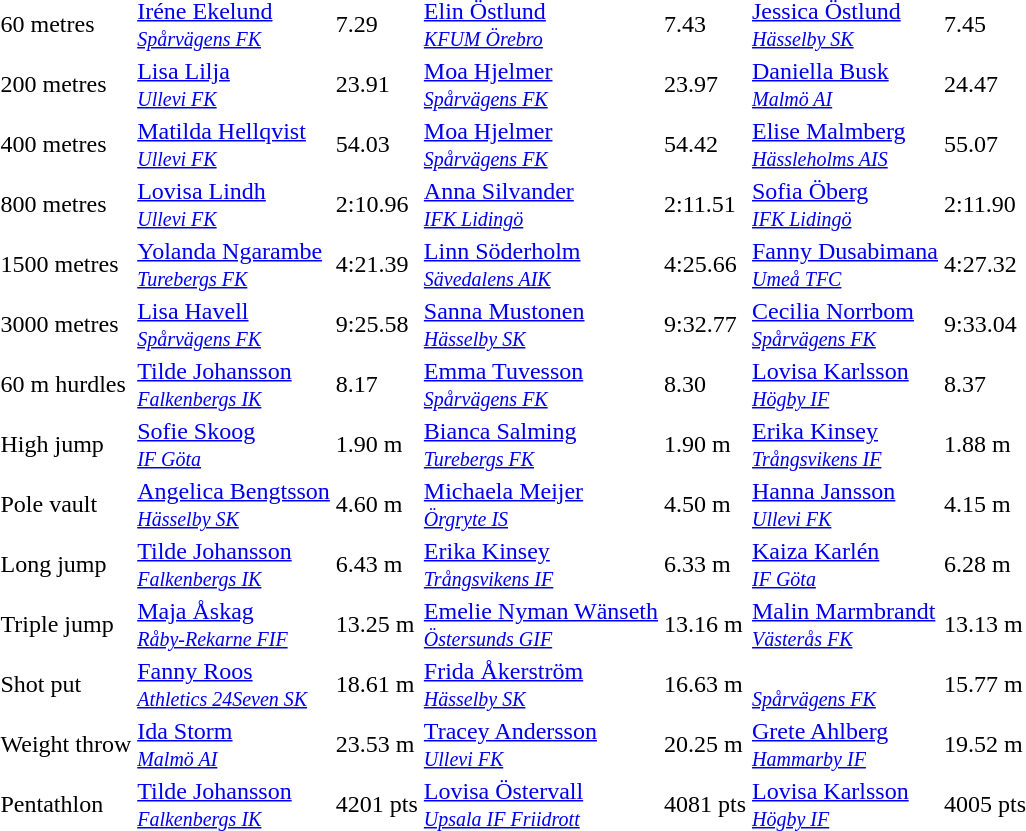<table>
<tr>
<td>60 metres</td>
<td><a href='#'>Iréne Ekelund</a><br><small><em><a href='#'>Spårvägens FK</a></em></small></td>
<td>7.29</td>
<td><a href='#'>Elin Östlund</a><br><small><em><a href='#'>KFUM Örebro</a></em></small></td>
<td>7.43</td>
<td><a href='#'>Jessica Östlund</a><br><small><em><a href='#'>Hässelby SK</a></em></small></td>
<td>7.45</td>
</tr>
<tr>
<td>200 metres</td>
<td><a href='#'>Lisa Lilja</a><br><small><em><a href='#'>Ullevi FK</a></em></small></td>
<td>23.91</td>
<td><a href='#'>Moa Hjelmer</a><br><small><em><a href='#'>Spårvägens FK</a></em></small></td>
<td>23.97</td>
<td><a href='#'>Daniella Busk</a><br><small><em><a href='#'>Malmö AI</a></em></small></td>
<td>24.47</td>
</tr>
<tr>
<td>400 metres</td>
<td><a href='#'>Matilda Hellqvist</a><br><small><em><a href='#'>Ullevi FK</a></em></small></td>
<td>54.03</td>
<td><a href='#'>Moa Hjelmer</a><br><small><em><a href='#'>Spårvägens FK</a></em></small></td>
<td>54.42</td>
<td><a href='#'>Elise Malmberg</a><br><small><em><a href='#'>Hässleholms AIS</a></em></small></td>
<td>55.07</td>
</tr>
<tr>
<td>800 metres</td>
<td><a href='#'>Lovisa Lindh</a><br><small><em><a href='#'>Ullevi FK</a></em></small></td>
<td>2:10.96</td>
<td><a href='#'>Anna Silvander</a><br><small><em><a href='#'>IFK Lidingö</a></em></small></td>
<td>2:11.51</td>
<td><a href='#'>Sofia Öberg</a><br><small><em><a href='#'>IFK Lidingö</a></em></small></td>
<td>2:11.90</td>
</tr>
<tr>
<td>1500 metres</td>
<td><a href='#'>Yolanda Ngarambe</a><br><small><em><a href='#'>Turebergs FK</a></em></small></td>
<td>4:21.39</td>
<td><a href='#'>Linn Söderholm</a><br><small><em><a href='#'>Sävedalens AIK</a></em></small></td>
<td>4:25.66</td>
<td><a href='#'>Fanny Dusabimana</a><br><small><em><a href='#'>Umeå TFC</a></em></small></td>
<td>4:27.32</td>
</tr>
<tr>
<td>3000 metres</td>
<td><a href='#'>Lisa Havell</a><br><small><em><a href='#'>Spårvägens FK</a></em></small></td>
<td>9:25.58</td>
<td><a href='#'>Sanna Mustonen</a><br><small><em><a href='#'>Hässelby SK</a></em></small></td>
<td>9:32.77</td>
<td><a href='#'>Cecilia Norrbom</a><br><small><em><a href='#'>Spårvägens FK</a></em></small></td>
<td>9:33.04</td>
</tr>
<tr>
<td>60 m hurdles</td>
<td><a href='#'>Tilde Johansson</a><br><small><em><a href='#'>Falkenbergs IK</a></em></small></td>
<td>8.17</td>
<td><a href='#'>Emma Tuvesson</a><br><small><em><a href='#'>Spårvägens FK</a></em></small></td>
<td>8.30</td>
<td><a href='#'>Lovisa Karlsson</a><br><small><em><a href='#'>Högby IF</a></em></small></td>
<td>8.37</td>
</tr>
<tr>
<td>High jump</td>
<td><a href='#'>Sofie Skoog</a><br><small><em><a href='#'>IF Göta</a></em></small></td>
<td>1.90 m</td>
<td><a href='#'>Bianca Salming</a><br><small><em><a href='#'>Turebergs FK</a></em></small></td>
<td>1.90 m</td>
<td><a href='#'>Erika Kinsey</a><br><small><em><a href='#'>Trångsvikens IF</a></em></small></td>
<td>1.88 m</td>
</tr>
<tr>
<td>Pole vault</td>
<td><a href='#'>Angelica Bengtsson</a><br><small><em><a href='#'>Hässelby SK</a></em></small></td>
<td>4.60 m</td>
<td><a href='#'>Michaela Meijer</a><br><small><em><a href='#'>Örgryte IS</a></em></small></td>
<td>4.50 m</td>
<td><a href='#'>Hanna Jansson</a><br><small><em><a href='#'>Ullevi FK</a></em></small></td>
<td>4.15 m</td>
</tr>
<tr>
<td>Long jump</td>
<td><a href='#'>Tilde Johansson</a><br><small><em><a href='#'>Falkenbergs IK</a></em></small></td>
<td>6.43 m</td>
<td><a href='#'>Erika Kinsey</a><br><small><em><a href='#'>Trångsvikens IF</a></em></small></td>
<td>6.33 m</td>
<td><a href='#'>Kaiza Karlén</a><br><small><em><a href='#'>IF Göta</a></em></small></td>
<td>6.28 m</td>
</tr>
<tr>
<td>Triple jump</td>
<td><a href='#'>Maja Åskag</a><br><small><em><a href='#'>Råby-Rekarne FIF</a></em></small></td>
<td>13.25 m</td>
<td><a href='#'>Emelie Nyman Wänseth</a><br><small><em><a href='#'>Östersunds GIF</a></em></small></td>
<td>13.16 m</td>
<td><a href='#'>Malin Marmbrandt</a><br><small><em><a href='#'>Västerås FK</a></em></small></td>
<td>13.13 m</td>
</tr>
<tr>
<td>Shot put</td>
<td><a href='#'>Fanny Roos</a><br><small><em><a href='#'>Athletics 24Seven SK</a></em></small></td>
<td>18.61 m</td>
<td><a href='#'>Frida Åkerström</a><br><small><em><a href='#'>Hässelby SK</a></em></small></td>
<td>16.63 m</td>
<td><br><small><em><a href='#'>Spårvägens FK</a></em></small></td>
<td>15.77 m</td>
</tr>
<tr>
<td>Weight throw</td>
<td><a href='#'>Ida Storm</a><br><small><em><a href='#'>Malmö AI</a></em></small></td>
<td>23.53 m</td>
<td><a href='#'>Tracey Andersson</a><br><small><em><a href='#'>Ullevi FK</a></em></small></td>
<td>20.25 m</td>
<td><a href='#'>Grete Ahlberg</a><br><small><em><a href='#'>Hammarby IF</a></em></small></td>
<td>19.52 m</td>
</tr>
<tr>
<td>Pentathlon</td>
<td><a href='#'>Tilde Johansson</a><br><small><em><a href='#'>Falkenbergs IK</a></em></small></td>
<td>4201 pts</td>
<td><a href='#'>Lovisa Östervall</a><br><small><em><a href='#'>Upsala IF Friidrott</a></em></small></td>
<td>4081 pts</td>
<td><a href='#'>Lovisa Karlsson</a><br><small><em><a href='#'>Högby IF</a></em></small></td>
<td>4005 pts</td>
</tr>
<tr>
</tr>
</table>
